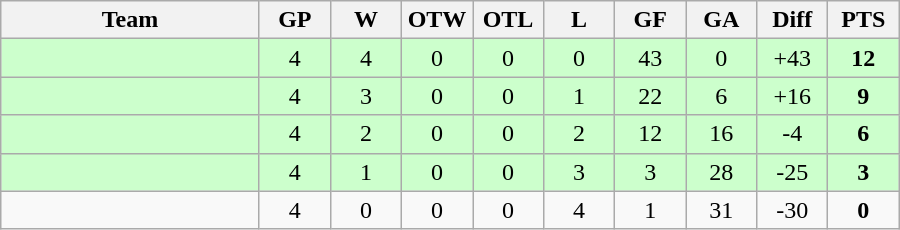<table class="wikitable" style="text-align:center;">
<tr>
<th width=165>Team</th>
<th width=40>GP</th>
<th width=40>W</th>
<th width=40>OTW</th>
<th width=40>OTL</th>
<th width=40>L</th>
<th width=40>GF</th>
<th width=40>GA</th>
<th width=40>Diff</th>
<th width=40>PTS</th>
</tr>
<tr bgcolor=#ccffcc>
<td style="text-align:left;"></td>
<td>4</td>
<td>4</td>
<td>0</td>
<td>0</td>
<td>0</td>
<td>43</td>
<td>0</td>
<td>+43</td>
<td><strong>12</strong></td>
</tr>
<tr bgcolor=#ccffcc>
<td style="text-align:left;"></td>
<td>4</td>
<td>3</td>
<td>0</td>
<td>0</td>
<td>1</td>
<td>22</td>
<td>6</td>
<td>+16</td>
<td><strong>9</strong></td>
</tr>
<tr bgcolor=#ccffcc>
<td style="text-align:left;"><strong></strong></td>
<td>4</td>
<td>2</td>
<td>0</td>
<td>0</td>
<td>2</td>
<td>12</td>
<td>16</td>
<td>-4</td>
<td><strong>6</strong></td>
</tr>
<tr bgcolor=#ccffcc>
<td style="text-align:left;"></td>
<td>4</td>
<td>1</td>
<td>0</td>
<td>0</td>
<td>3</td>
<td>3</td>
<td>28</td>
<td>-25</td>
<td><strong>3</strong></td>
</tr>
<tr>
<td style="text-align:left;"></td>
<td>4</td>
<td>0</td>
<td>0</td>
<td>0</td>
<td>4</td>
<td>1</td>
<td>31</td>
<td>-30</td>
<td><strong>0</strong></td>
</tr>
</table>
